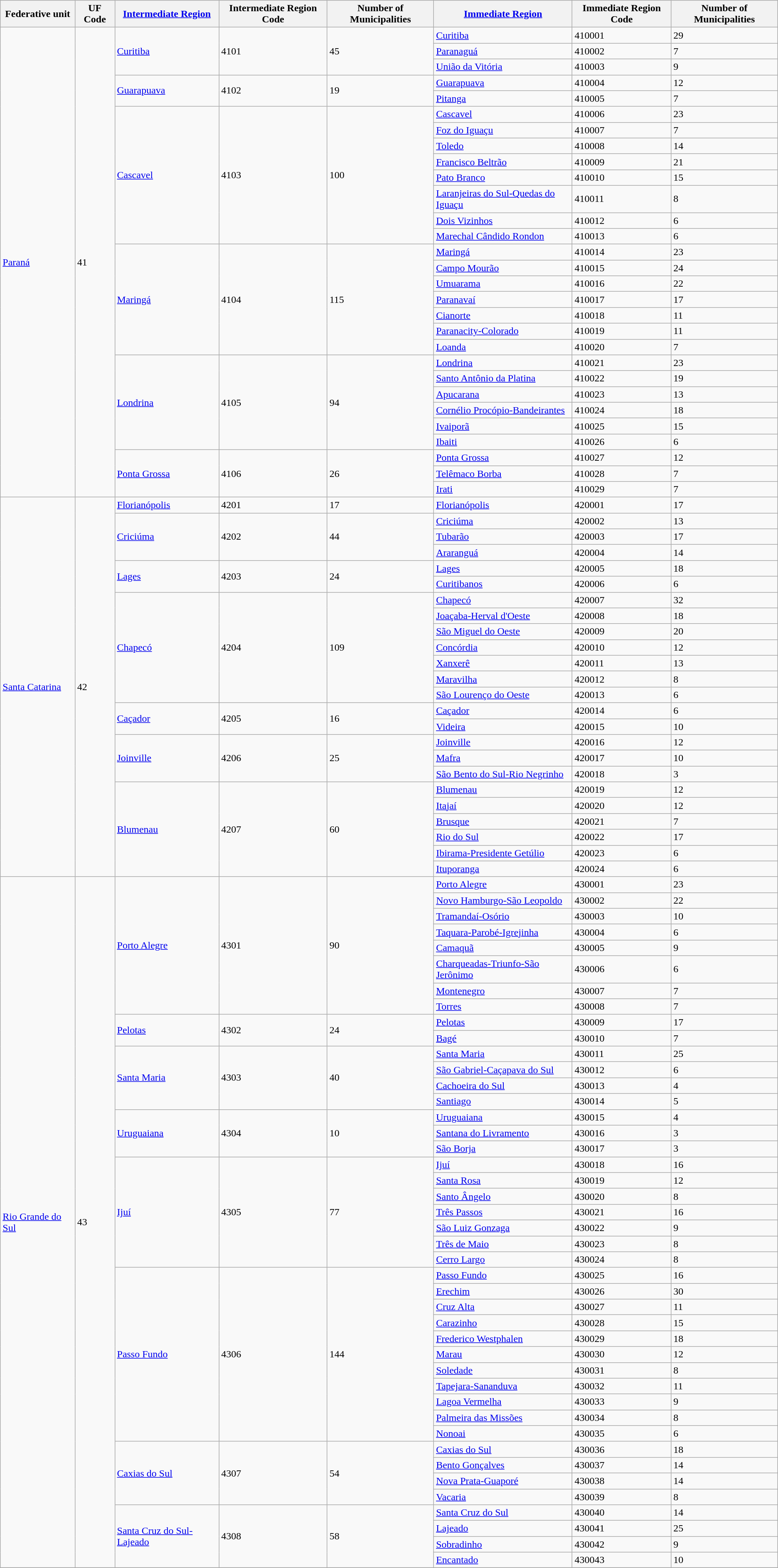<table class="wikitable sortable">
<tr>
<th>Federative unit</th>
<th>UF Code</th>
<th><a href='#'>Intermediate Region</a></th>
<th>Intermediate Region Code</th>
<th>Number of Municipalities</th>
<th><a href='#'>Immediate Region</a></th>
<th>Immediate Region Code</th>
<th>Number of Municipalities</th>
</tr>
<tr>
<td rowspan="29"><a href='#'>Paraná</a></td>
<td rowspan="29">41</td>
<td rowspan="3"><a href='#'>Curitiba</a></td>
<td rowspan="3">4101</td>
<td rowspan="3">45</td>
<td><a href='#'>Curitiba</a></td>
<td>410001</td>
<td>29</td>
</tr>
<tr>
<td><a href='#'>Paranaguá</a></td>
<td>410002</td>
<td>7</td>
</tr>
<tr>
<td><a href='#'>União da Vitória</a></td>
<td>410003</td>
<td>9</td>
</tr>
<tr>
<td rowspan="2"><a href='#'>Guarapuava</a></td>
<td rowspan="2">4102</td>
<td rowspan="2">19</td>
<td><a href='#'>Guarapuava</a></td>
<td>410004</td>
<td>12</td>
</tr>
<tr>
<td><a href='#'>Pitanga</a></td>
<td>410005</td>
<td>7</td>
</tr>
<tr>
<td rowspan="8"><a href='#'>Cascavel</a></td>
<td rowspan="8">4103</td>
<td rowspan="8">100</td>
<td><a href='#'>Cascavel</a></td>
<td>410006</td>
<td>23</td>
</tr>
<tr>
<td><a href='#'>Foz do Iguaçu</a></td>
<td>410007</td>
<td>7</td>
</tr>
<tr>
<td><a href='#'>Toledo</a></td>
<td>410008</td>
<td>14</td>
</tr>
<tr>
<td><a href='#'>Francisco Beltrão</a></td>
<td>410009</td>
<td>21</td>
</tr>
<tr>
<td><a href='#'>Pato Branco</a></td>
<td>410010</td>
<td>15</td>
</tr>
<tr>
<td><a href='#'>Laranjeiras do Sul-Quedas do Iguaçu</a></td>
<td>410011</td>
<td>8</td>
</tr>
<tr>
<td><a href='#'>Dois Vizinhos</a></td>
<td>410012</td>
<td>6</td>
</tr>
<tr>
<td><a href='#'>Marechal Cândido Rondon</a></td>
<td>410013</td>
<td>6</td>
</tr>
<tr>
<td rowspan="7"><a href='#'>Maringá</a></td>
<td rowspan="7">4104</td>
<td rowspan="7">115</td>
<td><a href='#'>Maringá</a></td>
<td>410014</td>
<td>23</td>
</tr>
<tr>
<td><a href='#'>Campo Mourão</a></td>
<td>410015</td>
<td>24</td>
</tr>
<tr>
<td><a href='#'>Umuarama</a></td>
<td>410016</td>
<td>22</td>
</tr>
<tr>
<td><a href='#'>Paranavaí</a></td>
<td>410017</td>
<td>17</td>
</tr>
<tr>
<td><a href='#'>Cianorte</a></td>
<td>410018</td>
<td>11</td>
</tr>
<tr>
<td><a href='#'>Paranacity-Colorado</a></td>
<td>410019</td>
<td>11</td>
</tr>
<tr>
<td><a href='#'>Loanda</a></td>
<td>410020</td>
<td>7</td>
</tr>
<tr>
<td rowspan="6"><a href='#'>Londrina</a></td>
<td rowspan="6">4105</td>
<td rowspan="6">94</td>
<td><a href='#'>Londrina</a></td>
<td>410021</td>
<td>23</td>
</tr>
<tr>
<td><a href='#'>Santo Antônio da Platina</a></td>
<td>410022</td>
<td>19</td>
</tr>
<tr>
<td><a href='#'>Apucarana</a></td>
<td>410023</td>
<td>13</td>
</tr>
<tr>
<td><a href='#'>Cornélio Procópio-Bandeirantes</a></td>
<td>410024</td>
<td>18</td>
</tr>
<tr>
<td><a href='#'>Ivaiporã</a></td>
<td>410025</td>
<td>15</td>
</tr>
<tr>
<td><a href='#'>Ibaiti</a></td>
<td>410026</td>
<td>6</td>
</tr>
<tr>
<td rowspan="3"><a href='#'>Ponta Grossa</a></td>
<td rowspan="3">4106</td>
<td rowspan="3">26</td>
<td><a href='#'>Ponta Grossa</a></td>
<td>410027</td>
<td>12</td>
</tr>
<tr>
<td><a href='#'>Telêmaco Borba</a></td>
<td>410028</td>
<td>7</td>
</tr>
<tr>
<td><a href='#'>Irati</a></td>
<td>410029</td>
<td>7</td>
</tr>
<tr>
<td rowspan="24"><a href='#'>Santa Catarina</a></td>
<td rowspan="24">42</td>
<td><a href='#'>Florianópolis</a></td>
<td>4201</td>
<td>17</td>
<td><a href='#'>Florianópolis</a></td>
<td>420001</td>
<td>17</td>
</tr>
<tr>
<td rowspan="3"><a href='#'>Criciúma</a></td>
<td rowspan="3">4202</td>
<td rowspan="3">44</td>
<td><a href='#'>Criciúma</a></td>
<td>420002</td>
<td>13</td>
</tr>
<tr>
<td><a href='#'>Tubarão</a></td>
<td>420003</td>
<td>17</td>
</tr>
<tr>
<td><a href='#'>Araranguá</a></td>
<td>420004</td>
<td>14</td>
</tr>
<tr>
<td rowspan="2"><a href='#'>Lages</a></td>
<td rowspan="2">4203</td>
<td rowspan="2">24</td>
<td><a href='#'>Lages</a></td>
<td>420005</td>
<td>18</td>
</tr>
<tr>
<td><a href='#'>Curitibanos</a></td>
<td>420006</td>
<td>6</td>
</tr>
<tr>
<td rowspan="7"><a href='#'>Chapecó</a></td>
<td rowspan="7">4204</td>
<td rowspan="7">109</td>
<td><a href='#'>Chapecó</a></td>
<td>420007</td>
<td>32</td>
</tr>
<tr>
<td><a href='#'>Joaçaba-Herval d'Oeste</a></td>
<td>420008</td>
<td>18</td>
</tr>
<tr>
<td><a href='#'>São Miguel do Oeste</a></td>
<td>420009</td>
<td>20</td>
</tr>
<tr>
<td><a href='#'>Concórdia</a></td>
<td>420010</td>
<td>12</td>
</tr>
<tr>
<td><a href='#'>Xanxerê</a></td>
<td>420011</td>
<td>13</td>
</tr>
<tr>
<td><a href='#'>Maravilha</a></td>
<td>420012</td>
<td>8</td>
</tr>
<tr>
<td><a href='#'>São Lourenço do Oeste</a></td>
<td>420013</td>
<td>6</td>
</tr>
<tr>
<td rowspan="2"><a href='#'>Caçador</a></td>
<td rowspan="2">4205</td>
<td rowspan="2">16</td>
<td><a href='#'>Caçador</a></td>
<td>420014</td>
<td>6</td>
</tr>
<tr>
<td><a href='#'>Videira</a></td>
<td>420015</td>
<td>10</td>
</tr>
<tr>
<td rowspan="3"><a href='#'>Joinville</a></td>
<td rowspan="3">4206</td>
<td rowspan="3">25</td>
<td><a href='#'>Joinville</a></td>
<td>420016</td>
<td>12</td>
</tr>
<tr>
<td><a href='#'>Mafra</a></td>
<td>420017</td>
<td>10</td>
</tr>
<tr>
<td><a href='#'>São Bento do Sul-Rio Negrinho</a></td>
<td>420018</td>
<td>3</td>
</tr>
<tr>
<td rowspan="6"><a href='#'>Blumenau</a></td>
<td rowspan="6">4207</td>
<td rowspan="6">60</td>
<td><a href='#'>Blumenau</a></td>
<td>420019</td>
<td>12</td>
</tr>
<tr>
<td><a href='#'>Itajaí</a></td>
<td>420020</td>
<td>12</td>
</tr>
<tr>
<td><a href='#'>Brusque</a></td>
<td>420021</td>
<td>7</td>
</tr>
<tr>
<td><a href='#'>Rio do Sul</a></td>
<td>420022</td>
<td>17</td>
</tr>
<tr>
<td><a href='#'>Ibirama-Presidente Getúlio</a></td>
<td>420023</td>
<td>6</td>
</tr>
<tr>
<td><a href='#'>Ituporanga</a></td>
<td>420024</td>
<td>6</td>
</tr>
<tr>
<td rowspan="43"><a href='#'>Rio Grande do Sul</a></td>
<td rowspan="43">43</td>
<td rowspan="8"><a href='#'>Porto Alegre</a></td>
<td rowspan="8">4301</td>
<td rowspan="8">90</td>
<td><a href='#'>Porto Alegre</a></td>
<td>430001</td>
<td>23</td>
</tr>
<tr>
<td><a href='#'>Novo Hamburgo-São Leopoldo</a></td>
<td>430002</td>
<td>22</td>
</tr>
<tr>
<td><a href='#'>Tramandaí-Osório</a></td>
<td>430003</td>
<td>10</td>
</tr>
<tr>
<td><a href='#'>Taquara-Parobé-Igrejinha</a></td>
<td>430004</td>
<td>6</td>
</tr>
<tr>
<td><a href='#'>Camaquã</a></td>
<td>430005</td>
<td>9</td>
</tr>
<tr>
<td><a href='#'>Charqueadas-Triunfo-São Jerônimo</a></td>
<td>430006</td>
<td>6</td>
</tr>
<tr>
<td><a href='#'>Montenegro</a></td>
<td>430007</td>
<td>7</td>
</tr>
<tr>
<td><a href='#'>Torres</a></td>
<td>430008</td>
<td>7</td>
</tr>
<tr>
<td rowspan="2"><a href='#'>Pelotas</a></td>
<td rowspan="2">4302</td>
<td rowspan="2">24</td>
<td><a href='#'>Pelotas</a></td>
<td>430009</td>
<td>17</td>
</tr>
<tr>
<td><a href='#'>Bagé</a></td>
<td>430010</td>
<td>7</td>
</tr>
<tr>
<td rowspan="4"><a href='#'>Santa Maria</a></td>
<td rowspan="4">4303</td>
<td rowspan="4">40</td>
<td><a href='#'>Santa Maria</a></td>
<td>430011</td>
<td>25</td>
</tr>
<tr>
<td><a href='#'>São Gabriel-Caçapava do Sul</a></td>
<td>430012</td>
<td>6</td>
</tr>
<tr>
<td><a href='#'>Cachoeira do Sul</a></td>
<td>430013</td>
<td>4</td>
</tr>
<tr>
<td><a href='#'>Santiago</a></td>
<td>430014</td>
<td>5</td>
</tr>
<tr>
<td rowspan="3"><a href='#'>Uruguaiana</a></td>
<td rowspan="3">4304</td>
<td rowspan="3">10</td>
<td><a href='#'>Uruguaiana</a></td>
<td>430015</td>
<td>4</td>
</tr>
<tr>
<td><a href='#'>Santana do Livramento</a></td>
<td>430016</td>
<td>3</td>
</tr>
<tr>
<td><a href='#'>São Borja</a></td>
<td>430017</td>
<td>3</td>
</tr>
<tr>
<td rowspan="7"><a href='#'>Ijuí</a></td>
<td rowspan="7">4305</td>
<td rowspan="7">77</td>
<td><a href='#'>Ijuí</a></td>
<td>430018</td>
<td>16</td>
</tr>
<tr>
<td><a href='#'>Santa Rosa</a></td>
<td>430019</td>
<td>12</td>
</tr>
<tr>
<td><a href='#'>Santo Ângelo</a></td>
<td>430020</td>
<td>8</td>
</tr>
<tr>
<td><a href='#'>Três Passos</a></td>
<td>430021</td>
<td>16</td>
</tr>
<tr>
<td><a href='#'>São Luiz Gonzaga</a></td>
<td>430022</td>
<td>9</td>
</tr>
<tr>
<td><a href='#'>Três de Maio</a></td>
<td>430023</td>
<td>8</td>
</tr>
<tr>
<td><a href='#'>Cerro Largo</a></td>
<td>430024</td>
<td>8</td>
</tr>
<tr>
<td rowspan="11"><a href='#'>Passo Fundo</a></td>
<td rowspan="11">4306</td>
<td rowspan="11">144</td>
<td><a href='#'>Passo Fundo</a></td>
<td>430025</td>
<td>16</td>
</tr>
<tr>
<td><a href='#'>Erechim</a></td>
<td>430026</td>
<td>30</td>
</tr>
<tr>
<td><a href='#'>Cruz Alta</a></td>
<td>430027</td>
<td>11</td>
</tr>
<tr>
<td><a href='#'>Carazinho</a></td>
<td>430028</td>
<td>15</td>
</tr>
<tr>
<td><a href='#'>Frederico Westphalen</a></td>
<td>430029</td>
<td>18</td>
</tr>
<tr>
<td><a href='#'>Marau</a></td>
<td>430030</td>
<td>12</td>
</tr>
<tr>
<td><a href='#'>Soledade</a></td>
<td>430031</td>
<td>8</td>
</tr>
<tr>
<td><a href='#'>Tapejara-Sananduva</a></td>
<td>430032</td>
<td>11</td>
</tr>
<tr>
<td><a href='#'>Lagoa Vermelha</a></td>
<td>430033</td>
<td>9</td>
</tr>
<tr>
<td><a href='#'>Palmeira das Missões</a></td>
<td>430034</td>
<td>8</td>
</tr>
<tr>
<td><a href='#'>Nonoai</a></td>
<td>430035</td>
<td>6</td>
</tr>
<tr>
<td rowspan="4"><a href='#'>Caxias do Sul</a></td>
<td rowspan="4">4307</td>
<td rowspan="4">54</td>
<td><a href='#'>Caxias do Sul</a></td>
<td>430036</td>
<td>18</td>
</tr>
<tr>
<td><a href='#'>Bento Gonçalves</a></td>
<td>430037</td>
<td>14</td>
</tr>
<tr>
<td><a href='#'>Nova Prata-Guaporé</a></td>
<td>430038</td>
<td>14</td>
</tr>
<tr>
<td><a href='#'>Vacaria</a></td>
<td>430039</td>
<td>8</td>
</tr>
<tr>
<td rowspan="4"><a href='#'>Santa Cruz do Sul-Lajeado</a></td>
<td rowspan="4">4308</td>
<td rowspan="4">58</td>
<td><a href='#'>Santa Cruz do Sul</a></td>
<td>430040</td>
<td>14</td>
</tr>
<tr>
<td><a href='#'>Lajeado</a></td>
<td>430041</td>
<td>25</td>
</tr>
<tr>
<td><a href='#'>Sobradinho</a></td>
<td>430042</td>
<td>9</td>
</tr>
<tr>
<td><a href='#'>Encantado</a></td>
<td>430043</td>
<td>10</td>
</tr>
<tr>
</tr>
</table>
